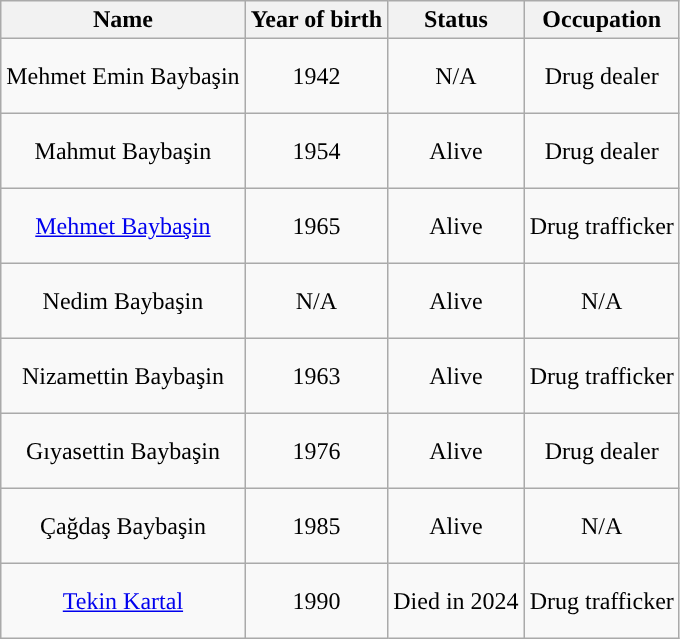<table class="wikitable sortable" style="margin: left">
<tr>
<th class="unsortable">Name</th>
<th class="unsortable">Year of birth</th>
<th class="unsortable">Status</th>
<th class="unsortable">Occupation</th>
</tr>
<tr style="vertical-align:middle; height:50px; text-align:center;">
<td>Mehmet Emin Baybaşin</td>
<td>1942</td>
<td>N/A</td>
<td>Drug dealer</td>
</tr>
<tr style="vertical-align:middle; height:50px; text-align:center;">
<td>Mahmut Baybaşin</td>
<td>1954</td>
<td>Alive</td>
<td>Drug dealer</td>
</tr>
<tr style="vertical-align:middle; height:50px; text-align:center;">
<td><a href='#'>Mehmet Baybaşin</a></td>
<td>1965</td>
<td>Alive</td>
<td>Drug trafficker</td>
</tr>
<tr style="vertical-align:middle; height:50px; text-align:center;">
<td>Nedim Baybaşin</td>
<td>N/A</td>
<td>Alive</td>
<td>N/A</td>
</tr>
<tr style="vertical-align:middle; height:50px; text-align:center;">
<td>Nizamettin Baybaşin</td>
<td>1963</td>
<td>Alive</td>
<td>Drug trafficker</td>
</tr>
<tr style="vertical-align:middle; height:50px; text-align:center;">
<td>Gıyasettin Baybaşin</td>
<td>1976</td>
<td>Alive</td>
<td>Drug dealer</td>
</tr>
<tr style="vertical-align:middle; height:50px; text-align:center;">
<td>Çağdaş Baybaşin</td>
<td>1985</td>
<td>Alive</td>
<td>N/A</td>
</tr>
<tr style="vertical-align:middle; height:50px; text-align:center;">
<td><a href='#'>Tekin Kartal</a></td>
<td>1990</td>
<td>Died in 2024</td>
<td>Drug trafficker</td>
</tr>
</table>
